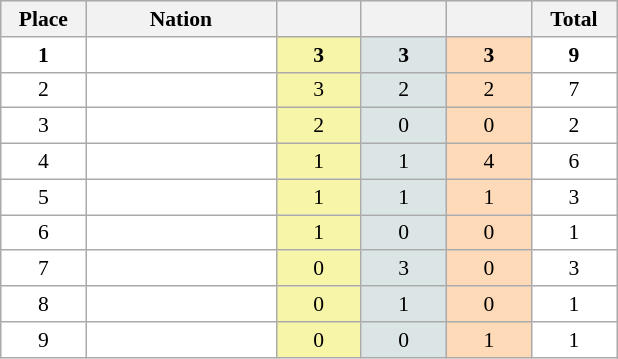<table class=wikitable style="border:1px solid #AAAAAA;font-size:90%">
<tr bgcolor="#EFEFEF">
<th width=50>Place</th>
<th width=120>Nation</th>
<th width=50></th>
<th width=50></th>
<th width=50></th>
<th width=50>Total</th>
</tr>
<tr align="center" valign="top" bgcolor="#FFFFFF" style="font-weight:bold">
<td>1</td>
<td align="left"></td>
<td style="background:#F7F6A8;">3</td>
<td style="background:#DCE5E5;">3</td>
<td style="background:#FFDAB9;">3</td>
<td>9</td>
</tr>
<tr align="center" valign="top" bgcolor="#FFFFFF">
<td>2</td>
<td align="left"></td>
<td style="background:#F7F6A8;">3</td>
<td style="background:#DCE5E5;">2</td>
<td style="background:#FFDAB9;">2</td>
<td>7</td>
</tr>
<tr align="center" valign="top" bgcolor="#FFFFFF">
<td>3</td>
<td align="left"></td>
<td style="background:#F7F6A8;">2</td>
<td style="background:#DCE5E5;">0</td>
<td style="background:#FFDAB9;">0</td>
<td>2</td>
</tr>
<tr align="center" valign="top" bgcolor="#FFFFFF">
<td>4</td>
<td align="left"></td>
<td style="background:#F7F6A8;">1</td>
<td style="background:#DCE5E5;">1</td>
<td style="background:#FFDAB9;">4</td>
<td>6</td>
</tr>
<tr align="center" valign="top" bgcolor="#FFFFFF">
<td>5</td>
<td align="left"></td>
<td style="background:#F7F6A8;">1</td>
<td style="background:#DCE5E5;">1</td>
<td style="background:#FFDAB9;">1</td>
<td>3</td>
</tr>
<tr align="center" valign="top" bgcolor="#FFFFFF">
<td>6</td>
<td align="left"></td>
<td style="background:#F7F6A8;">1</td>
<td style="background:#DCE5E5;">0</td>
<td style="background:#FFDAB9;">0</td>
<td>1</td>
</tr>
<tr align="center" valign="top" bgcolor="#FFFFFF">
<td>7</td>
<td align="left"></td>
<td style="background:#F7F6A8;">0</td>
<td style="background:#DCE5E5;">3</td>
<td style="background:#FFDAB9;">0</td>
<td>3</td>
</tr>
<tr align="center" valign="top" bgcolor="#FFFFFF">
<td>8</td>
<td align="left"></td>
<td style="background:#F7F6A8;">0</td>
<td style="background:#DCE5E5;">1</td>
<td style="background:#FFDAB9;">0</td>
<td>1</td>
</tr>
<tr align="center" valign="top" bgcolor="#FFFFFF">
<td>9</td>
<td align="left"></td>
<td style="background:#F7F6A8;">0</td>
<td style="background:#DCE5E5;">0</td>
<td style="background:#FFDAB9;">1</td>
<td>1</td>
</tr>
</table>
